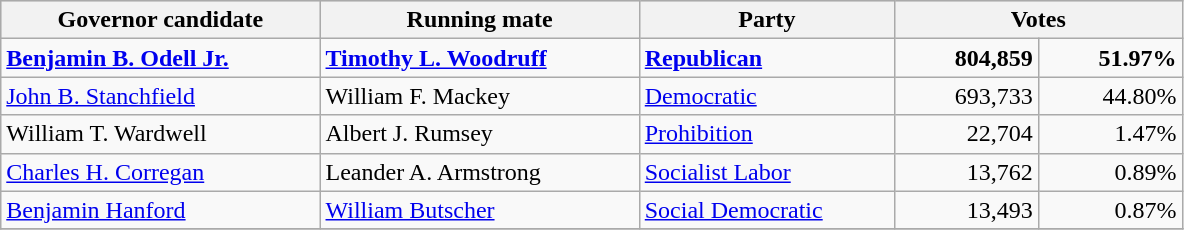<table class=wikitable>
<tr bgcolor=lightgrey>
<th width="20%">Governor candidate</th>
<th width="20%">Running mate</th>
<th width="16%">Party</th>
<th width="18%" colspan="2">Votes</th>
</tr>
<tr>
<td><strong><a href='#'>Benjamin B. Odell Jr.</a></strong></td>
<td><strong><a href='#'>Timothy L. Woodruff</a></strong></td>
<td><strong><a href='#'>Republican</a></strong></td>
<td align="right"><strong>804,859</strong></td>
<td align="right"><strong>51.97%</strong></td>
</tr>
<tr>
<td><a href='#'>John B. Stanchfield</a></td>
<td>William F. Mackey</td>
<td><a href='#'>Democratic</a></td>
<td align="right">693,733</td>
<td align="right">44.80%</td>
</tr>
<tr>
<td>William T. Wardwell</td>
<td>Albert J. Rumsey</td>
<td><a href='#'>Prohibition</a></td>
<td align="right">22,704</td>
<td align="right">1.47%</td>
</tr>
<tr>
<td><a href='#'>Charles H. Corregan</a></td>
<td>Leander A. Armstrong</td>
<td><a href='#'>Socialist Labor</a></td>
<td align="right">13,762</td>
<td align="right">0.89%</td>
</tr>
<tr>
<td><a href='#'>Benjamin Hanford</a></td>
<td><a href='#'>William Butscher</a></td>
<td><a href='#'>Social Democratic</a></td>
<td align="right">13,493</td>
<td align="right">0.87%</td>
</tr>
<tr>
</tr>
</table>
